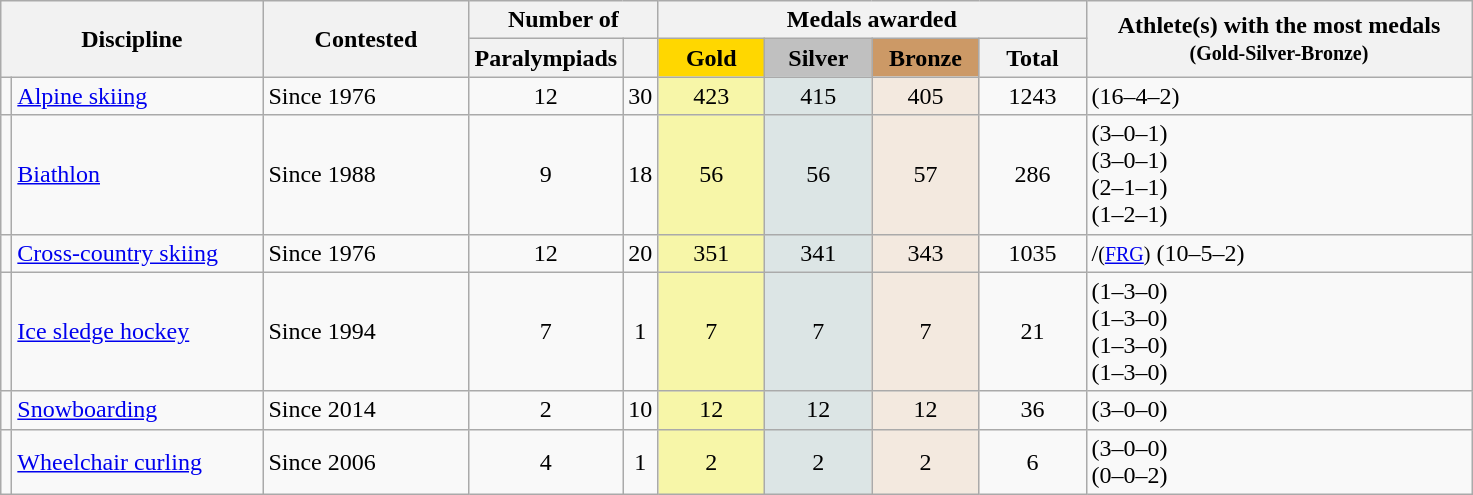<table class="wikitable">
<tr>
<th rowspan=2 colspan=2>Discipline</th>
<th rowspan=2 width=130px>Contested</th>
<th colspan=2>Number of<br></th>
<th colspan=4>Medals awarded</th>
<th rowspan=2 width=250px>Athlete(s) with the most medals <br> <small>(Gold-Silver-Bronze)</small></th>
</tr>
<tr>
<th>Paralympiads</th>
<th></th>
<th style="background:gold; width:4em;">Gold</th>
<th style="background:silver; width:4em;">Silver</th>
<th style="background:#cc9966; width:4em;">Bronze</th>
<th style="width:4em;">Total</th>
</tr>
<tr>
<td></td>
<td width=160px><a href='#'>Alpine skiing</a></td>
<td>Since 1976</td>
<td align=center>12</td>
<td align=center>30</td>
<td align=center bgcolor="#F7F6A8">423</td>
<td align=center bgcolor="#DCE5E5">415</td>
<td align=center bgcolor="#F3E9DF">405</td>
<td align=center>1243</td>
<td> (16–4–2)</td>
</tr>
<tr>
<td></td>
<td><a href='#'>Biathlon</a></td>
<td>Since 1988</td>
<td align=center>9</td>
<td align=center>18</td>
<td align=center bgcolor="#F7F6A8">56</td>
<td align=center bgcolor="#DCE5E5">56</td>
<td align=center bgcolor="#F3E9DF">57</td>
<td align=center>286</td>
<td> (3–0–1)<br> (3–0–1)<br> (2–1–1)<br> (1–2–1)</td>
</tr>
<tr>
<td></td>
<td><a href='#'>Cross-country skiing</a></td>
<td>Since 1976</td>
<td align=center>12</td>
<td align=center>20</td>
<td align=center bgcolor="#F7F6A8">351</td>
<td align=center bgcolor="#DCE5E5">341</td>
<td align=center bgcolor="#F3E9DF">343</td>
<td align=center>1035</td>
<td>/<small>(<a href='#'>FRG</a>)</small> (10–5–2)</td>
</tr>
<tr>
<td></td>
<td><a href='#'>Ice sledge hockey</a></td>
<td>Since 1994</td>
<td align=center>7</td>
<td align=center>1</td>
<td align=center bgcolor="#F7F6A8">7</td>
<td align=center bgcolor="#DCE5E5">7</td>
<td align=center bgcolor="#F3E9DF">7</td>
<td align=center>21</td>
<td> (1–3–0)<br> (1–3–0)<br> (1–3–0)<br> (1–3–0)</td>
</tr>
<tr>
<td></td>
<td><a href='#'>Snowboarding</a></td>
<td>Since 2014</td>
<td align=center>2</td>
<td align=center>10</td>
<td align=center bgcolor="#F7F6A8">12</td>
<td align=center bgcolor="#DCE5E5">12</td>
<td align=center bgcolor="#F3E9DF">12</td>
<td align=center>36</td>
<td> (3–0–0)</td>
</tr>
<tr>
<td></td>
<td><a href='#'>Wheelchair curling</a></td>
<td>Since 2006</td>
<td align=center>4</td>
<td align=center>1</td>
<td align=center bgcolor="#F7F6A8">2</td>
<td align=center bgcolor="#DCE5E5">2</td>
<td align=center bgcolor="#F3E9DF">2</td>
<td align=center>6</td>
<td> (3–0–0)<br> (0–0–2)</td>
</tr>
</table>
